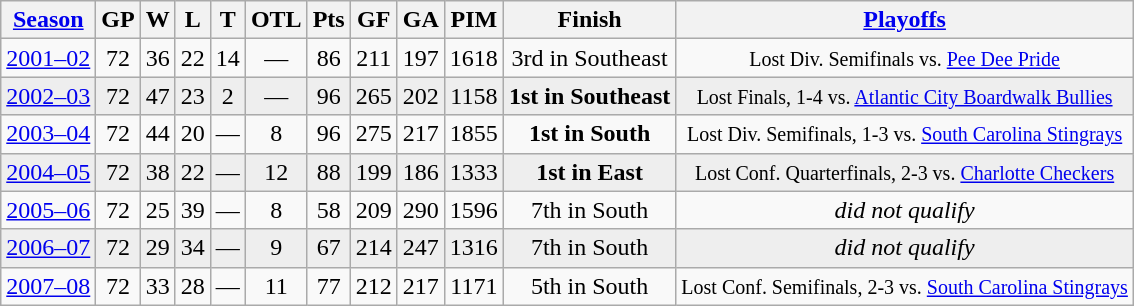<table class="wikitable" style="text-align:center">
<tr>
<th><a href='#'>Season</a></th>
<th>GP</th>
<th>W</th>
<th>L</th>
<th>T</th>
<th>OTL</th>
<th>Pts</th>
<th>GF</th>
<th>GA</th>
<th>PIM</th>
<th>Finish</th>
<th><a href='#'>Playoffs</a></th>
</tr>
<tr>
<td><a href='#'>2001–02</a></td>
<td>72</td>
<td>36</td>
<td>22</td>
<td>14</td>
<td>—</td>
<td>86</td>
<td>211</td>
<td>197</td>
<td>1618</td>
<td>3rd in Southeast</td>
<td><small>Lost Div. Semifinals vs. <a href='#'>Pee Dee Pride</a></small></td>
</tr>
<tr style="background:#eee;">
<td><a href='#'>2002–03</a></td>
<td>72</td>
<td>47</td>
<td>23</td>
<td>2</td>
<td>—</td>
<td>96</td>
<td>265</td>
<td>202</td>
<td>1158</td>
<td><strong>1st in Southeast</strong></td>
<td><small>Lost Finals, 1-4 vs. <a href='#'>Atlantic City Boardwalk Bullies</a></small></td>
</tr>
<tr>
<td><a href='#'>2003–04</a></td>
<td>72</td>
<td>44</td>
<td>20</td>
<td>—</td>
<td>8</td>
<td>96</td>
<td>275</td>
<td>217</td>
<td>1855</td>
<td><strong>1st in South</strong></td>
<td><small>Lost Div. Semifinals, 1-3 vs. <a href='#'>South Carolina Stingrays</a></small></td>
</tr>
<tr style="background:#eee;">
<td><a href='#'>2004–05</a></td>
<td>72</td>
<td>38</td>
<td>22</td>
<td>—</td>
<td>12</td>
<td>88</td>
<td>199</td>
<td>186</td>
<td>1333</td>
<td><strong>1st in East</strong></td>
<td><small>Lost Conf. Quarterfinals, 2-3 vs. <a href='#'>Charlotte Checkers</a></small></td>
</tr>
<tr>
<td><a href='#'>2005–06</a></td>
<td>72</td>
<td>25</td>
<td>39</td>
<td>—</td>
<td>8</td>
<td>58</td>
<td>209</td>
<td>290</td>
<td>1596</td>
<td>7th in South</td>
<td><em>did not qualify</em></td>
</tr>
<tr style="background:#eee;">
<td><a href='#'>2006–07</a></td>
<td>72</td>
<td>29</td>
<td>34</td>
<td>—</td>
<td>9</td>
<td>67</td>
<td>214</td>
<td>247</td>
<td>1316</td>
<td>7th in South</td>
<td><em>did not qualify</em></td>
</tr>
<tr>
<td><a href='#'>2007–08</a></td>
<td>72</td>
<td>33</td>
<td>28</td>
<td>—</td>
<td>11</td>
<td>77</td>
<td>212</td>
<td>217</td>
<td>1171</td>
<td>5th in South</td>
<td><small>Lost Conf. Semifinals, 2-3 vs. <a href='#'>South Carolina Stingrays</a></small></td>
</tr>
</table>
